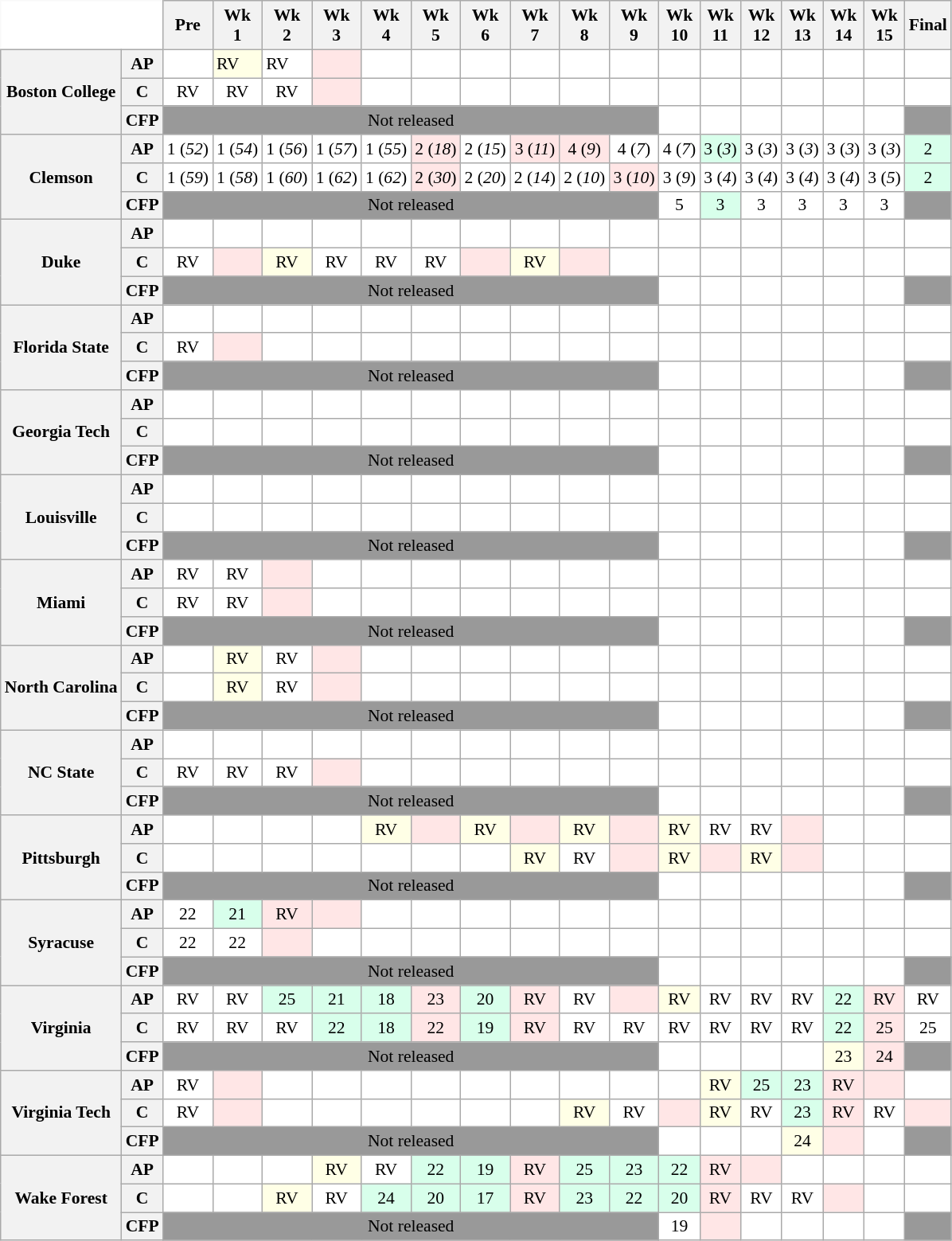<table class="wikitable" style="white-space:nowrap;font-size:90%;">
<tr>
<th colspan=2 style="background:white; border-top-style:hidden; border-left-style:hidden;"> </th>
<th>Pre</th>
<th>Wk<br>1</th>
<th>Wk<br>2</th>
<th>Wk<br>3</th>
<th>Wk<br>4</th>
<th>Wk<br>5</th>
<th>Wk<br>6</th>
<th>Wk<br>7</th>
<th>Wk<br>8</th>
<th>Wk<br>9</th>
<th>Wk<br>10</th>
<th>Wk<br>11</th>
<th>Wk<br>12</th>
<th>Wk<br>13</th>
<th>Wk<br>14</th>
<th>Wk<br>15</th>
<th>Final</th>
</tr>
<tr "text-align:center;">
<th rowspan=3 style=><strong>Boston College</strong></th>
<th>AP</th>
<td style="background:#FFF;"></td>
<td style="background:#ffffe6;">RV</td>
<td style="background:#FFF;">RV</td>
<td style="background:#ffe6e6;"></td>
<td style="background:#FFF;"></td>
<td style="background:#FFF;"></td>
<td style="background:#FFF;"></td>
<td style="background:#FFF;"></td>
<td style="background:#FFF;"></td>
<td style="background:#FFF;"></td>
<td style="background:#FFF;"></td>
<td style="background:#FFF;"></td>
<td style="background:#FFF;"></td>
<td style="background:#FFF;"></td>
<td style="background:#FFF;"></td>
<td style="background:#FFF;"></td>
<td style="background:#FFF;"></td>
</tr>
<tr style="text-align:center;">
<th>C</th>
<td style="background:#FFF;">RV</td>
<td style="background:#FFF;">RV</td>
<td style="background:#FFF;">RV</td>
<td style="background:#ffe6e6;"></td>
<td style="background:#FFF;"></td>
<td style="background:#FFF;"></td>
<td style="background:#FFF;"></td>
<td style="background:#FFF;"></td>
<td style="background:#FFF;"></td>
<td style="background:#FFF;"></td>
<td style="background:#FFF;"></td>
<td style="background:#FFF;"></td>
<td style="background:#FFF;"></td>
<td style="background:#FFF;"></td>
<td style="background:#FFF;"></td>
<td style="background:#FFF;"></td>
<td style="background:#FFF;"></td>
</tr>
<tr style="text-align:center;">
<th>CFP</th>
<td colspan=10 style="background:#999;" align=center>Not released</td>
<td style="background:#FFF;"> </td>
<td style="background:#FFF;"></td>
<td style="background:#FFF;"></td>
<td style="background:#FFF;"></td>
<td style="background:#FFF;"></td>
<td style="background:#FFF;"></td>
<td style="background:#999;"></td>
</tr>
<tr style="text-align:center;">
<th rowspan=3 style=><strong>Clemson</strong></th>
<th>AP</th>
<td style="background:#FFF;">1 (<em>52</em>)</td>
<td style="background:#FFF;">1 (<em>54</em>)</td>
<td style="background:#FFF;">1 (<em>56</em>)</td>
<td style="background:#FFF;">1 (<em>57</em>)</td>
<td style="background:#FFF;">1 (<em>55</em>)</td>
<td style="background:#ffe6e6;">2 (<em>18</em>)</td>
<td style="background:#FFF;">2 (<em>15</em>)</td>
<td style="background:#ffe6e6;">3 (<em>11</em>)</td>
<td style="background:#ffe6e6;">4 (<em>9</em>)</td>
<td style="background:#FFF;">4 (<em>7</em>)</td>
<td style="background:#FFF;">4 (<em>7</em>)</td>
<td style="background:#d8ffeb;">3 (<em>3</em>)</td>
<td style="background:#FFF;">3 (<em>3</em>)</td>
<td style="background:#FFF;">3 (<em>3</em>)</td>
<td style="background:#FFF;">3 (<em>3</em>)</td>
<td style="background:#FFF;">3 (<em>3</em>)</td>
<td style="background:#d8ffeb;">2</td>
</tr>
<tr style="text-align:center;">
<th>C</th>
<td style="background:#FFF;">1 (<em>59</em>)</td>
<td style="background:#FFF;">1 (<em>58</em>)</td>
<td style="background:#FFF;">1 (<em>60</em>)</td>
<td style="background:#FFF;">1 (<em>62</em>)</td>
<td style="background:#FFF;">1 (<em>62</em>)</td>
<td style="background:#ffe6e6;">2 (<em>30</em>)</td>
<td style="background:#FFF;">2 (<em>20</em>)</td>
<td style="background:#FFF;">2 (<em>14</em>)</td>
<td style="background:#FFF;">2 (<em>10</em>)</td>
<td style="background:#ffe6e6;">3 (<em>10</em>)</td>
<td style="background:#FFF;">3 (<em>9</em>)</td>
<td style="background:#FFF;">3 (<em>4</em>)</td>
<td style="background:#FFF;">3 (<em>4</em>)</td>
<td style="background:#FFF;">3 (<em>4</em>)</td>
<td style="background:#FFF;">3 (<em>4</em>)</td>
<td style="background:#FFF;">3 (<em>5</em>)</td>
<td style="background:#d8ffeb;">2</td>
</tr>
<tr style="text-align:center;">
<th>CFP</th>
<td colspan=10 style="background:#999;" align=center>Not released</td>
<td style="background:#FFF;">5</td>
<td style="background:#d8ffeb;">3</td>
<td style="background:#FFF;">3</td>
<td style="background:#FFF;">3</td>
<td style="background:#FFF;">3</td>
<td style="background:#FFF;">3</td>
<td style="background:#999;"></td>
</tr>
<tr style="text-align:center;">
<th rowspan=3 style=><strong>Duke</strong></th>
<th>AP</th>
<td style="background:#FFF;"></td>
<td style="background:#FFF;"></td>
<td style="background:#FFF;"></td>
<td style="background:#FFF;"></td>
<td style="background:#FFF;"></td>
<td style="background:#FFF;"></td>
<td style="background:#FFF;"></td>
<td style="background:#FFF;"></td>
<td style="background:#FFF;"></td>
<td style="background:#FFF;"></td>
<td style="background:#FFF;"></td>
<td style="background:#FFF;"></td>
<td style="background:#FFF;"></td>
<td style="background:#FFF;"></td>
<td style="background:#FFF;"></td>
<td style="background:#FFF;"></td>
<td style="background:#FFF;"></td>
</tr>
<tr style="text-align:center;">
<th>C</th>
<td style="background:#FFF;">RV</td>
<td style="background:#ffe6e6;"></td>
<td style="background:#ffffe6;">RV</td>
<td style="background:#FFF;">RV</td>
<td style="background:#FFF;">RV</td>
<td style="background:#FFF;">RV</td>
<td style="background:#ffe6e6;"></td>
<td style="background:#ffffe6;">RV</td>
<td style="background:#ffe6e6;"></td>
<td style="background:#FFF;"></td>
<td style="background:#FFF;"></td>
<td style="background:#FFF;"></td>
<td style="background:#FFF;"></td>
<td style="background:#FFF;"></td>
<td style="background:#FFF;"></td>
<td style="background:#FFF;"></td>
<td style="background:#FFF;"></td>
</tr>
<tr style="text-align:center;">
<th>CFP</th>
<td colspan=10 style="background:#999;" align=center>Not released</td>
<td style="background:#FFF;"> </td>
<td style="background:#FFF;"></td>
<td style="background:#FFF;"></td>
<td style="background:#FFF;"></td>
<td style="background:#FFF;"></td>
<td style="background:#FFF;"></td>
<td style="background:#999;"></td>
</tr>
<tr style="text-align:center;">
<th rowspan=3 style=><strong>Florida State</strong></th>
<th>AP</th>
<td style="background:#FFF;"></td>
<td style="background:#FFF;"></td>
<td style="background:#FFF;"></td>
<td style="background:#FFF;"></td>
<td style="background:#FFF;"></td>
<td style="background:#FFF;"></td>
<td style="background:#FFF;"></td>
<td style="background:#FFF;"></td>
<td style="background:#FFF;"></td>
<td style="background:#FFF;"></td>
<td style="background:#FFF;"></td>
<td style="background:#FFF;"></td>
<td style="background:#FFF;"></td>
<td style="background:#FFF;"></td>
<td style="background:#FFF;"></td>
<td style="background:#FFF;"></td>
<td style="background:#FFF;"></td>
</tr>
<tr style="text-align:center;">
<th>C</th>
<td style="background:#FFF;">RV</td>
<td style="background:#ffe6e6;"></td>
<td style="background:#FFF;"></td>
<td style="background:#FFF;"></td>
<td style="background:#FFF;"></td>
<td style="background:#FFF;"></td>
<td style="background:#FFF;"></td>
<td style="background:#FFF;"></td>
<td style="background:#FFF;"></td>
<td style="background:#FFF;"></td>
<td style="background:#FFF;"></td>
<td style="background:#FFF;"></td>
<td style="background:#FFF;"></td>
<td style="background:#FFF;"></td>
<td style="background:#FFF;"></td>
<td style="background:#FFF;"></td>
<td style="background:#FFF;"></td>
</tr>
<tr style="text-align:center;">
<th>CFP</th>
<td colspan=10 style="background:#999;" align=center>Not released</td>
<td style="background:#FFF;"> </td>
<td style="background:#FFF;"></td>
<td style="background:#FFF;"></td>
<td style="background:#FFF;"></td>
<td style="background:#FFF;"></td>
<td style="background:#FFF;"></td>
<td style="background:#999;"></td>
</tr>
<tr style="text-align:center;">
<th rowspan=3 style=><strong>Georgia Tech</strong></th>
<th>AP</th>
<td style="background:#FFF;"></td>
<td style="background:#FFF;"></td>
<td style="background:#FFF;"></td>
<td style="background:#FFF;"></td>
<td style="background:#FFF;"></td>
<td style="background:#FFF;"></td>
<td style="background:#FFF;"></td>
<td style="background:#FFF;"></td>
<td style="background:#FFF;"></td>
<td style="background:#FFF;"></td>
<td style="background:#FFF;"></td>
<td style="background:#FFF;"></td>
<td style="background:#FFF;"></td>
<td style="background:#FFF;"></td>
<td style="background:#FFF;"></td>
<td style="background:#FFF;"></td>
<td style="background:#FFF;"></td>
</tr>
<tr style="text-align:center;">
<th>C</th>
<td style="background:#FFF;"></td>
<td style="background:#FFF;"></td>
<td style="background:#FFF;"></td>
<td style="background:#FFF;"></td>
<td style="background:#FFF;"></td>
<td style="background:#FFF;"></td>
<td style="background:#FFF;"></td>
<td style="background:#FFF;"></td>
<td style="background:#FFF;"></td>
<td style="background:#FFF;"></td>
<td style="background:#FFF;"></td>
<td style="background:#FFF;"></td>
<td style="background:#FFF;"></td>
<td style="background:#FFF;"></td>
<td style="background:#FFF;"></td>
<td style="background:#FFF;"></td>
<td style="background:#FFF;"></td>
</tr>
<tr style="text-align:center;">
<th>CFP</th>
<td colspan=10 style="background:#999;" align=center>Not released</td>
<td style="background:#FFF;"> </td>
<td style="background:#FFF;"></td>
<td style="background:#FFF;"></td>
<td style="background:#FFF;"></td>
<td style="background:#FFF;"></td>
<td style="background:#FFF;"></td>
<td style="background:#999;"></td>
</tr>
<tr style="text-align:center;">
<th rowspan=3 style=><strong>Louisville</strong></th>
<th>AP</th>
<td style="background:#FFF;"></td>
<td style="background:#FFF;"></td>
<td style="background:#FFF;"></td>
<td style="background:#FFF;"></td>
<td style="background:#FFF;"></td>
<td style="background:#FFF;"></td>
<td style="background:#FFF;"></td>
<td style="background:#FFF;"></td>
<td style="background:#FFF;"></td>
<td style="background:#FFF;"></td>
<td style="background:#FFF;"></td>
<td style="background:#FFF;"></td>
<td style="background:#FFF;"></td>
<td style="background:#FFF;"></td>
<td style="background:#FFF;"></td>
<td style="background:#FFF;"></td>
<td style="background:#FFF;"></td>
</tr>
<tr style="text-align:center;">
<th>C</th>
<td style="background:#FFF;"></td>
<td style="background:#FFF;"></td>
<td style="background:#FFF;"></td>
<td style="background:#FFF;"></td>
<td style="background:#FFF;"></td>
<td style="background:#FFF;"></td>
<td style="background:#FFF;"></td>
<td style="background:#FFF;"></td>
<td style="background:#FFF;"></td>
<td style="background:#FFF;"></td>
<td style="background:#FFF;"></td>
<td style="background:#FFF;"></td>
<td style="background:#FFF;"></td>
<td style="background:#FFF;"></td>
<td style="background:#FFF;"></td>
<td style="background:#FFF;"></td>
<td style="background:#FFF;"></td>
</tr>
<tr style="text-align:center;">
<th>CFP</th>
<td colspan=10 style="background:#999;" align=center>Not released</td>
<td style="background:#FFF;"> </td>
<td style="background:#FFF;"></td>
<td style="background:#FFF;"></td>
<td style="background:#FFF;"></td>
<td style="background:#FFF;"></td>
<td style="background:#FFF;"></td>
<td style="background:#999;"></td>
</tr>
<tr style="text-align:center;">
<th rowspan=3 style=><strong>Miami</strong></th>
<th>AP</th>
<td style="background:#FFF;">RV</td>
<td style="background:#FFF;">RV</td>
<td style="background:#ffe6e6;"></td>
<td style="background:#FFF;"></td>
<td style="background:#FFF;"></td>
<td style="background:#FFF;"></td>
<td style="background:#FFF;"></td>
<td style="background:#FFF;"></td>
<td style="background:#FFF;"></td>
<td style="background:#FFF;"></td>
<td style="background:#FFF;"></td>
<td style="background:#FFF;"></td>
<td style="background:#FFF;"></td>
<td style="background:#FFF;"></td>
<td style="background:#FFF;"></td>
<td style="background:#FFF;"></td>
<td style="background:#FFF;"></td>
</tr>
<tr style="text-align:center;">
<th>C</th>
<td style="background:#FFF;">RV</td>
<td style="background:#FFF;">RV</td>
<td style="background:#ffe6e6;"></td>
<td style="background:#FFF;"></td>
<td style="background:#FFF;"></td>
<td style="background:#FFF;"></td>
<td style="background:#FFF;"></td>
<td style="background:#FFF;"></td>
<td style="background:#FFF;"></td>
<td style="background:#FFF;"></td>
<td style="background:#FFF;"></td>
<td style="background:#FFF;"></td>
<td style="background:#FFF;"></td>
<td style="background:#FFF;"></td>
<td style="background:#FFF;"></td>
<td style="background:#FFF;"></td>
<td style="background:#FFF;"></td>
</tr>
<tr style="text-align:center;">
<th>CFP</th>
<td colspan=10 style="background:#999;" align=center>Not released</td>
<td style="background:#FFF;"> </td>
<td style="background:#FFF;"></td>
<td style="background:#FFF;"></td>
<td style="background:#FFF;"></td>
<td style="background:#FFF;"></td>
<td style="background:#FFF;"></td>
<td style="background:#999;"></td>
</tr>
<tr style="text-align:center;">
<th rowspan=3 style=><strong>North Carolina</strong></th>
<th>AP</th>
<td style="background:#FFF;"></td>
<td style="background:#ffffe6;">RV</td>
<td style="background:#FFF;">RV</td>
<td style="background:#ffe6e6;"></td>
<td style="background:#FFF;"></td>
<td style="background:#FFF;"></td>
<td style="background:#FFF;"></td>
<td style="background:#FFF;"></td>
<td style="background:#FFF;"></td>
<td style="background:#FFF;"></td>
<td style="background:#FFF;"></td>
<td style="background:#FFF;"></td>
<td style="background:#FFF;"></td>
<td style="background:#FFF;"></td>
<td style="background:#FFF;"></td>
<td style="background:#FFF;"></td>
<td style="background:#FFF;"></td>
</tr>
<tr style="text-align:center;">
<th>C</th>
<td style="background:#FFF;"></td>
<td style="background:#ffffe6;">RV</td>
<td style="background:#FFF;">RV</td>
<td style="background:#ffe6e6;"></td>
<td style="background:#FFF;"></td>
<td style="background:#FFF;"></td>
<td style="background:#FFF;"></td>
<td style="background:#FFF;"></td>
<td style="background:#FFF;"></td>
<td style="background:#FFF;"></td>
<td style="background:#FFF;"></td>
<td style="background:#FFF;"></td>
<td style="background:#FFF;"></td>
<td style="background:#FFF;"></td>
<td style="background:#FFF;"></td>
<td style="background:#FFF;"></td>
<td style="background:#FFF;"></td>
</tr>
<tr style="text-align:center;">
<th>CFP</th>
<td colspan=10 style="background:#999;" align=center>Not released</td>
<td style="background:#FFF;"> </td>
<td style="background:#FFF;"></td>
<td style="background:#FFF;"></td>
<td style="background:#FFF;"></td>
<td style="background:#FFF;"></td>
<td style="background:#FFF;"></td>
<td style="background:#999;"></td>
</tr>
<tr style="text-align:center;">
<th rowspan=3 style=><strong>NC State</strong></th>
<th>AP</th>
<td style="background:#FFF;"></td>
<td style="background:#FFF;"></td>
<td style="background:#FFF;"></td>
<td style="background:#FFF;"></td>
<td style="background:#FFF;"></td>
<td style="background:#FFF;"></td>
<td style="background:#FFF;"></td>
<td style="background:#FFF;"></td>
<td style="background:#FFF;"></td>
<td style="background:#FFF;"></td>
<td style="background:#FFF;"></td>
<td style="background:#FFF;"></td>
<td style="background:#FFF;"></td>
<td style="background:#FFF;"></td>
<td style="background:#FFF;"></td>
<td style="background:#FFF;"></td>
<td style="background:#FFF;"></td>
</tr>
<tr style="text-align:center;">
<th>C</th>
<td style="background:#FFF;">RV</td>
<td style="background:#FFF;">RV</td>
<td style="background:#FFF;">RV</td>
<td style="background:#ffe6e6;"></td>
<td style="background:#FFF;"></td>
<td style="background:#FFF;"></td>
<td style="background:#FFF;"></td>
<td style="background:#FFF;"></td>
<td style="background:#FFF;"></td>
<td style="background:#FFF;"></td>
<td style="background:#FFF;"></td>
<td style="background:#FFF;"></td>
<td style="background:#FFF;"></td>
<td style="background:#FFF;"></td>
<td style="background:#FFF;"></td>
<td style="background:#FFF;"></td>
<td style="background:#FFF;"></td>
</tr>
<tr style="text-align:center;">
<th>CFP</th>
<td colspan=10 style="background:#999;" align=center>Not released</td>
<td style="background:#FFF;"> </td>
<td style="background:#FFF;"></td>
<td style="background:#FFF;"></td>
<td style="background:#FFF;"></td>
<td style="background:#FFF;"></td>
<td style="background:#FFF;"></td>
<td style="background:#999;"></td>
</tr>
<tr style="text-align:center;">
<th rowspan=3 style=><strong>Pittsburgh</strong></th>
<th>AP</th>
<td style="background:#FFF;"></td>
<td style="background:#FFF;"></td>
<td style="background:#FFF;"></td>
<td style="background:#FFF;"></td>
<td style="background:#ffffe6;">RV</td>
<td style="background:#ffe6e6;"></td>
<td style="background:#ffffe6;">RV</td>
<td style="background:#ffe6e6;"></td>
<td style="background:#ffffe6;">RV</td>
<td style="background:#ffe6e6;"></td>
<td style="background:#ffffe6;">RV</td>
<td style="background:#FFF;">RV</td>
<td style="background:#FFF;">RV</td>
<td style="background:#ffe6e6;"></td>
<td style="background:#FFF;"></td>
<td style="background:#FFF;"></td>
<td style="background:#FFF;"></td>
</tr>
<tr style="text-align:center;">
<th>C</th>
<td style="background:#FFF;"></td>
<td style="background:#FFF;"></td>
<td style="background:#FFF;"></td>
<td style="background:#FFF;"></td>
<td style="background:#FFF;"></td>
<td style="background:#FFF;"></td>
<td style="background:#FFF;"></td>
<td style="background:#ffffe6;">RV</td>
<td style="background:#FFF;">RV</td>
<td style="background:#ffe6e6;"></td>
<td style="background:#ffffe6;">RV</td>
<td style="background:#ffe6e6;"></td>
<td style="background:#ffffe6;">RV</td>
<td style="background:#ffe6e6;"></td>
<td style="background:#FFF;"></td>
<td style="background:#FFF;"></td>
<td style="background:#FFF;"></td>
</tr>
<tr style="text-align:center;">
<th>CFP</th>
<td colspan=10 style="background:#999;" align=center>Not released</td>
<td style="background:#FFF;"> </td>
<td style="background:#FFF;"></td>
<td style="background:#FFF;"></td>
<td style="background:#FFF;"></td>
<td style="background:#FFF;"></td>
<td style="background:#FFF;"></td>
<td style="background:#999;"></td>
</tr>
<tr style="text-align:center;">
<th rowspan=3 style=><strong>Syracuse</strong></th>
<th>AP</th>
<td style="background:#FFF;">22</td>
<td style="background:#d8ffeb;">21</td>
<td style="background:#ffe6e6;">RV</td>
<td style="background:#ffe6e6;"></td>
<td style="background:#FFF;"></td>
<td style="background:#FFF;"></td>
<td style="background:#FFF;"></td>
<td style="background:#FFF;"></td>
<td style="background:#FFF;"></td>
<td style="background:#FFF;"></td>
<td style="background:#FFF;"></td>
<td style="background:#FFF;"></td>
<td style="background:#FFF;"></td>
<td style="background:#FFF;"></td>
<td style="background:#FFF;"></td>
<td style="background:#FFF;"></td>
<td style="background:#FFF;"></td>
</tr>
<tr style="text-align:center;">
<th>C</th>
<td style="background:#FFF;">22</td>
<td style="background:#FFF;">22</td>
<td style="background:#ffe6e6;"></td>
<td style="background:#FFF;"></td>
<td style="background:#FFF;"></td>
<td style="background:#FFF;"></td>
<td style="background:#FFF;"></td>
<td style="background:#FFF;"></td>
<td style="background:#FFF;"></td>
<td style="background:#FFF;"></td>
<td style="background:#FFF;"></td>
<td style="background:#FFF;"></td>
<td style="background:#FFF;"></td>
<td style="background:#FFF;"></td>
<td style="background:#FFF;"></td>
<td style="background:#FFF;"></td>
<td style="background:#FFF;"></td>
</tr>
<tr style="text-align:center;">
<th>CFP</th>
<td colspan=10 style="background:#999;" align=center>Not released</td>
<td style="background:#FFF;"> </td>
<td style="background:#FFF;"></td>
<td style="background:#FFF;"></td>
<td style="background:#FFF;"></td>
<td style="background:#FFF;"></td>
<td style="background:#FFF;"></td>
<td style="background:#999;"></td>
</tr>
<tr style="text-align:center;">
<th rowspan=3 style=><strong>Virginia</strong></th>
<th>AP</th>
<td style="background:#FFF;">RV</td>
<td style="background:#FFF;">RV</td>
<td style="background:#d8ffeb;">25</td>
<td style="background:#d8ffeb;">21</td>
<td style="background:#d8ffeb;">18</td>
<td style="background:#ffe6e6;">23</td>
<td style="background:#d8ffeb;">20</td>
<td style="background:#ffe6e6;">RV</td>
<td style="background:#FFF;">RV</td>
<td style="background:#ffe6e6;"></td>
<td style="background:#ffffe6;">RV</td>
<td style="background:#FFF;">RV</td>
<td style="background:#FFF;">RV</td>
<td style="background:#FFF;">RV</td>
<td style="background:#d8ffeb;">22</td>
<td style="background:#ffe6e6;">RV</td>
<td style="background:#FFF;">RV</td>
</tr>
<tr style="text-align:center;">
<th>C</th>
<td style="background:#FFF;">RV</td>
<td style="background:#FFF;">RV</td>
<td style="background:#FFF;">RV</td>
<td style="background:#d8ffeb;">22</td>
<td style="background:#d8ffeb;">18</td>
<td style="background:#ffe6e6;">22</td>
<td style="background:#d8ffeb;">19</td>
<td style="background:#ffe6e6;">RV</td>
<td style="background:#FFF;">RV</td>
<td style="background:#FFF;">RV</td>
<td style="background:#FFF;">RV</td>
<td style="background:#FFF;">RV</td>
<td style="background:#FFF;">RV</td>
<td style="background:#FFF;">RV</td>
<td style="background:#d8ffeb;">22</td>
<td style="background:#ffe6e6;">25</td>
<td style="background:#FFF;">25</td>
</tr>
<tr style="text-align:center;">
<th>CFP</th>
<td colspan=10 style="background:#999;" align=center>Not released</td>
<td style="background:#FFF;"> </td>
<td style="background:#FFF;"></td>
<td style="background:#FFF;"></td>
<td style="background:#FFF;"></td>
<td style="background:#ffffe6;">23</td>
<td style="background:#ffe6e6;">24</td>
<td style="background:#999;"></td>
</tr>
<tr style="text-align:center;">
<th rowspan=3 style=><strong>Virginia Tech</strong></th>
<th>AP</th>
<td style="background:#FFF;">RV</td>
<td style="background:#ffe6e6;"></td>
<td style="background:#FFF;"></td>
<td style="background:#FFF;"></td>
<td style="background:#FFF;"></td>
<td style="background:#FFF;"></td>
<td style="background:#FFF;"></td>
<td style="background:#FFF;"></td>
<td style="background:#FFF;"></td>
<td style="background:#FFF;"></td>
<td style="background:#FFF;"></td>
<td style="background:#ffffe6;">RV</td>
<td style="background:#d8ffeb;">25</td>
<td style="background:#d8ffeb;">23</td>
<td style="background:#ffe6e6;">RV</td>
<td style="background:#ffe6e6;"></td>
<td style="background:#FFF;"></td>
</tr>
<tr style="text-align:center;">
<th>C</th>
<td style="background:#FFF;">RV</td>
<td style="background:#ffe6e6;"></td>
<td style="background:#FFF;"></td>
<td style="background:#FFF;"></td>
<td style="background:#FFF;"></td>
<td style="background:#FFF;"></td>
<td style="background:#FFF;"></td>
<td style="background:#FFF;"></td>
<td style="background:#ffffe6;">RV</td>
<td style="background:#FFF;">RV</td>
<td style="background:#ffe6e6;"></td>
<td style="background:#ffffe6;">RV</td>
<td style="background:#FFF;">RV</td>
<td style="background:#d8ffeb;">23</td>
<td style="background:#ffe6e6;">RV</td>
<td style="background:#FFF;">RV</td>
<td style="background:#ffe6e6;"></td>
</tr>
<tr style="text-align:center;">
<th>CFP</th>
<td colspan=10 style="background:#999;" align=center>Not released</td>
<td style="background:#FFF;"> </td>
<td style="background:#FFF;"></td>
<td style="background:#FFF;"></td>
<td style="background:#ffffe6;">24</td>
<td style="background:#ffe6e6;"></td>
<td style="background:#FFF;"></td>
<td style="background:#999;"></td>
</tr>
<tr style="text-align:center;">
<th rowspan=3 style=><strong>Wake Forest</strong></th>
<th>AP</th>
<td style="background:#FFF;"></td>
<td style="background:#FFF;"></td>
<td style="background:#FFF;"></td>
<td style="background:#ffffe6;">RV</td>
<td style="background:#FFF;">RV</td>
<td style="background:#d8ffeb;">22</td>
<td style="background:#d8ffeb;">19</td>
<td style="background:#ffe6e6;">RV</td>
<td style="background:#d8ffeb;">25</td>
<td style="background:#d8ffeb;">23</td>
<td style="background:#d8ffeb;">22</td>
<td style="background:#ffe6e6;">RV</td>
<td style="background:#ffe6e6;"></td>
<td style="background:#FFF;"></td>
<td style="background:#FFF;"></td>
<td style="background:#FFF;"></td>
<td style="background:#FFF;"></td>
</tr>
<tr style="text-align:center;">
<th>C</th>
<td style="background:#FFF;"></td>
<td style="background:#FFF;"></td>
<td style="background:#ffffe6;">RV</td>
<td style="background:#FFF;">RV</td>
<td style="background:#d8ffeb;">24</td>
<td style="background:#d8ffeb;">20</td>
<td style="background:#d8ffeb;">17</td>
<td style="background:#ffe6e6;">RV</td>
<td style="background:#d8ffeb;">23</td>
<td style="background:#d8ffeb;">22</td>
<td style="background:#d8ffeb;">20</td>
<td style="background:#ffe6e6;">RV</td>
<td style="background:#FFF;">RV</td>
<td style="background:#FFF;">RV</td>
<td style="background:#ffe6e6;"></td>
<td style="background:#FFF;"></td>
<td style="background:#FFF;"></td>
</tr>
<tr style="text-align:center;">
<th>CFP</th>
<td colspan=10 style="background:#999;" align=center>Not released</td>
<td style="background:#FFF;">19</td>
<td style="background:#ffe6e6;"></td>
<td style="background:#FFF;"></td>
<td style="background:#FFF;"></td>
<td style="background:#FFF;"></td>
<td style="background:#FFF;"></td>
<td style="background:#999;"></td>
</tr>
</table>
